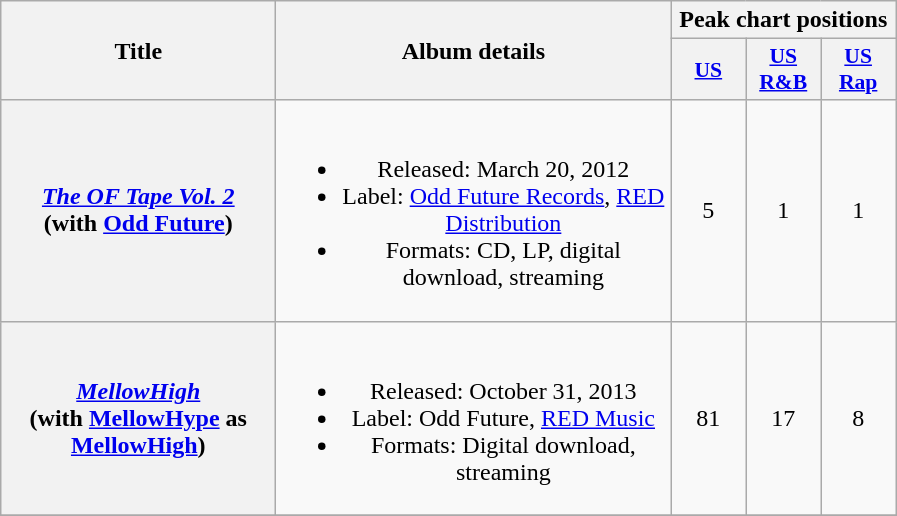<table class="wikitable plainrowheaders" style="text-align:center;">
<tr>
<th scope="col" style="width:11em;" rowspan="2">Title</th>
<th scope="col" style="width:16em;" rowspan="2">Album details</th>
<th scope="col" colspan="3">Peak chart positions</th>
</tr>
<tr>
<th scope="col" style="width:3em;font-size:90%;"><a href='#'>US</a></th>
<th scope="col" style="width:3em;font-size:90%;"><a href='#'>US<br>R&B</a></th>
<th scope="col" style="width:3em;font-size:90%;"><a href='#'>US<br>Rap</a></th>
</tr>
<tr>
<th scope="row"><em><a href='#'>The OF Tape Vol. 2</a></em><br><span>(with <a href='#'>Odd Future</a>)</span></th>
<td><br><ul><li>Released: March 20, 2012</li><li>Label: <a href='#'>Odd Future Records</a>, <a href='#'>RED Distribution</a></li><li>Formats: CD, LP, digital download, streaming</li></ul></td>
<td>5<br></td>
<td>1</td>
<td>1</td>
</tr>
<tr>
<th scope="row"><em><a href='#'>MellowHigh</a></em><br><span>(with <a href='#'>MellowHype</a> as <a href='#'>MellowHigh</a>)</span></th>
<td><br><ul><li>Released: October 31, 2013</li><li>Label: Odd Future, <a href='#'>RED Music</a></li><li>Formats: Digital download, streaming</li></ul></td>
<td>81<br></td>
<td>17</td>
<td>8</td>
</tr>
<tr>
</tr>
</table>
